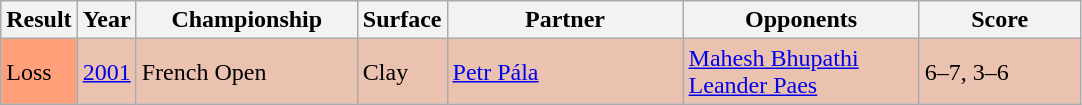<table class="sortable wikitable">
<tr>
<th style="width:40px">Result</th>
<th style="width:30px">Year</th>
<th style="width:140px">Championship</th>
<th style="width:50px">Surface</th>
<th style="width:150px">Partner</th>
<th style="width:150px">Opponents</th>
<th style="width:100px" class="unsortable">Score</th>
</tr>
<tr style="background:#ebc2af;">
<td style="background:#ffa07a;">Loss</td>
<td><a href='#'>2001</a></td>
<td>French Open</td>
<td>Clay</td>
<td> <a href='#'>Petr Pála</a></td>
<td> <a href='#'>Mahesh Bhupathi</a> <br> <a href='#'>Leander Paes</a></td>
<td>6–7, 3–6</td>
</tr>
</table>
